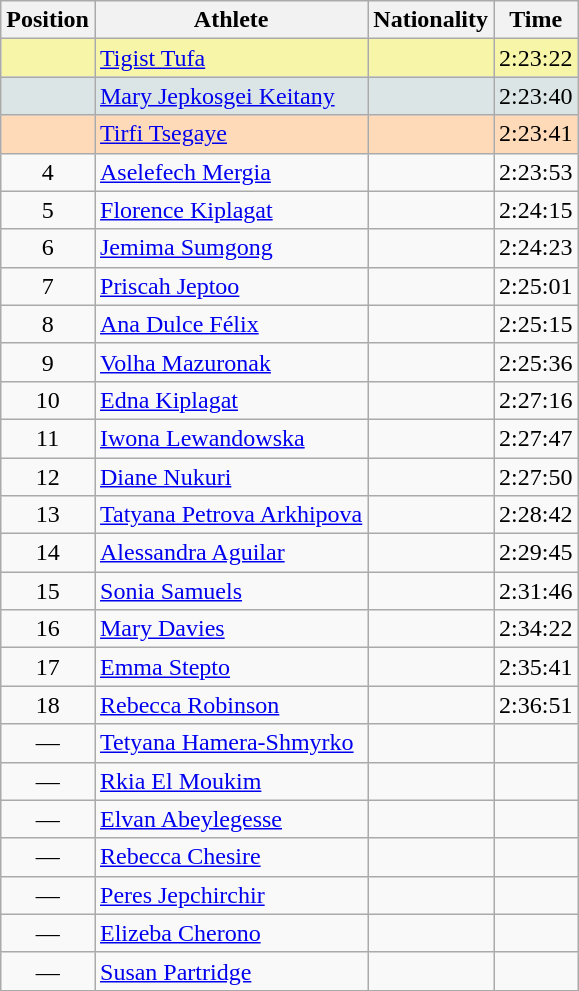<table class="wikitable sortable">
<tr>
<th>Position</th>
<th>Athlete</th>
<th>Nationality</th>
<th>Time</th>
</tr>
<tr bgcolor=#F7F6A8>
<td align=center></td>
<td><a href='#'>Tigist Tufa</a></td>
<td></td>
<td>2:23:22</td>
</tr>
<tr bgcolor=#DCE5E5>
<td align=center></td>
<td><a href='#'>Mary Jepkosgei Keitany</a></td>
<td></td>
<td>2:23:40</td>
</tr>
<tr bgcolor=#FFDAB9>
<td align=center></td>
<td><a href='#'>Tirfi Tsegaye</a></td>
<td></td>
<td>2:23:41</td>
</tr>
<tr>
<td align=center>4</td>
<td><a href='#'>Aselefech Mergia</a></td>
<td></td>
<td>2:23:53</td>
</tr>
<tr>
<td align=center>5</td>
<td><a href='#'>Florence Kiplagat</a></td>
<td></td>
<td>2:24:15</td>
</tr>
<tr>
<td align=center>6</td>
<td><a href='#'>Jemima Sumgong</a></td>
<td></td>
<td>2:24:23</td>
</tr>
<tr>
<td align=center>7</td>
<td><a href='#'>Priscah Jeptoo</a></td>
<td></td>
<td>2:25:01</td>
</tr>
<tr>
<td align=center>8</td>
<td><a href='#'>Ana Dulce Félix</a></td>
<td></td>
<td>2:25:15</td>
</tr>
<tr>
<td align=center>9</td>
<td><a href='#'>Volha Mazuronak</a></td>
<td></td>
<td>2:25:36</td>
</tr>
<tr>
<td align=center>10</td>
<td><a href='#'>Edna Kiplagat</a></td>
<td></td>
<td>2:27:16</td>
</tr>
<tr>
<td align=center>11</td>
<td><a href='#'>Iwona Lewandowska</a></td>
<td></td>
<td>2:27:47</td>
</tr>
<tr>
<td align=center>12</td>
<td><a href='#'>Diane Nukuri</a></td>
<td></td>
<td>2:27:50</td>
</tr>
<tr>
<td align=center>13</td>
<td><a href='#'>Tatyana Petrova Arkhipova</a></td>
<td></td>
<td>2:28:42</td>
</tr>
<tr>
<td align=center>14</td>
<td><a href='#'>Alessandra Aguilar</a></td>
<td></td>
<td>2:29:45</td>
</tr>
<tr>
<td align=center>15</td>
<td><a href='#'>Sonia Samuels</a></td>
<td></td>
<td>2:31:46</td>
</tr>
<tr>
<td align=center>16</td>
<td><a href='#'>Mary Davies</a></td>
<td></td>
<td>2:34:22</td>
</tr>
<tr>
<td align=center>17</td>
<td><a href='#'>Emma Stepto</a></td>
<td></td>
<td>2:35:41</td>
</tr>
<tr>
<td align=center>18</td>
<td><a href='#'>Rebecca Robinson</a></td>
<td></td>
<td>2:36:51</td>
</tr>
<tr>
<td align=center>—</td>
<td><a href='#'>Tetyana Hamera-Shmyrko</a></td>
<td></td>
<td></td>
</tr>
<tr>
<td align=center>—</td>
<td><a href='#'>Rkia El Moukim</a></td>
<td></td>
<td></td>
</tr>
<tr>
<td align=center>—</td>
<td><a href='#'>Elvan Abeylegesse</a></td>
<td></td>
<td></td>
</tr>
<tr>
<td align=center>—</td>
<td><a href='#'>Rebecca Chesire</a></td>
<td></td>
<td></td>
</tr>
<tr>
<td align=center>—</td>
<td><a href='#'>Peres Jepchirchir</a></td>
<td></td>
<td></td>
</tr>
<tr>
<td align=center>—</td>
<td><a href='#'>Elizeba Cherono</a></td>
<td></td>
<td></td>
</tr>
<tr>
<td align=center>—</td>
<td><a href='#'>Susan Partridge</a></td>
<td></td>
<td></td>
</tr>
</table>
